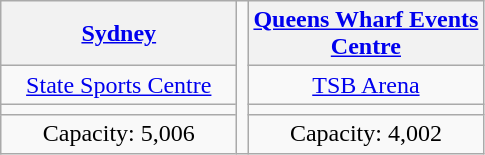<table class=wikitable align="center" style="text-align:center;">
<tr>
<th width=150px><a href='#'>Sydney</a></th>
<td rowspan=4></td>
<th width=150px><a href='#'>Queens Wharf Events Centre</a></th>
</tr>
<tr>
<td><a href='#'>State Sports Centre</a></td>
<td><a href='#'>TSB Arena</a></td>
</tr>
<tr>
<td></td>
<td></td>
</tr>
<tr>
<td>Capacity: 5,006</td>
<td>Capacity: 4,002</td>
</tr>
</table>
